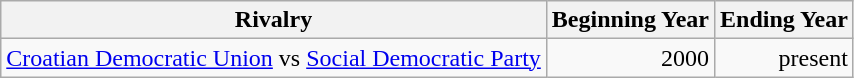<table class="wikitable sortable">
<tr>
<th>Rivalry</th>
<th>Beginning Year</th>
<th>Ending Year</th>
</tr>
<tr>
<td><a href='#'>Croatian Democratic Union</a> vs <a href='#'>Social Democratic Party</a></td>
<td style="text-align:right;">2000</td>
<td style="text-align:right;">present</td>
</tr>
</table>
